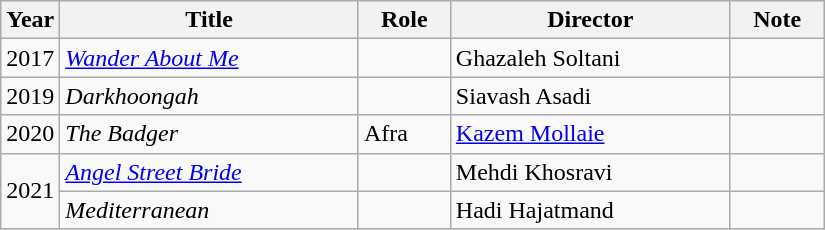<table class="wikitable" style="width:550px">
<tr>
<th width=10>Year</th>
<th>Title</th>
<th>Role</th>
<th>Director</th>
<th>Note</th>
</tr>
<tr>
<td>2017</td>
<td><em><a href='#'>Wander About Me</a></em></td>
<td></td>
<td>Ghazaleh Soltani</td>
<td></td>
</tr>
<tr>
<td>2019</td>
<td><em>Darkhoongah</em></td>
<td></td>
<td>Siavash Asadi</td>
<td></td>
</tr>
<tr>
<td>2020</td>
<td><em>The Badger</em></td>
<td>Afra</td>
<td><a href='#'>Kazem Mollaie</a></td>
<td></td>
</tr>
<tr>
<td rowspan="2">2021</td>
<td><em><a href='#'>Angel Street Bride</a></em></td>
<td></td>
<td>Mehdi Khosravi</td>
<td></td>
</tr>
<tr>
<td><em>Mediterranean</em></td>
<td></td>
<td>Hadi Hajatmand</td>
<td></td>
</tr>
</table>
